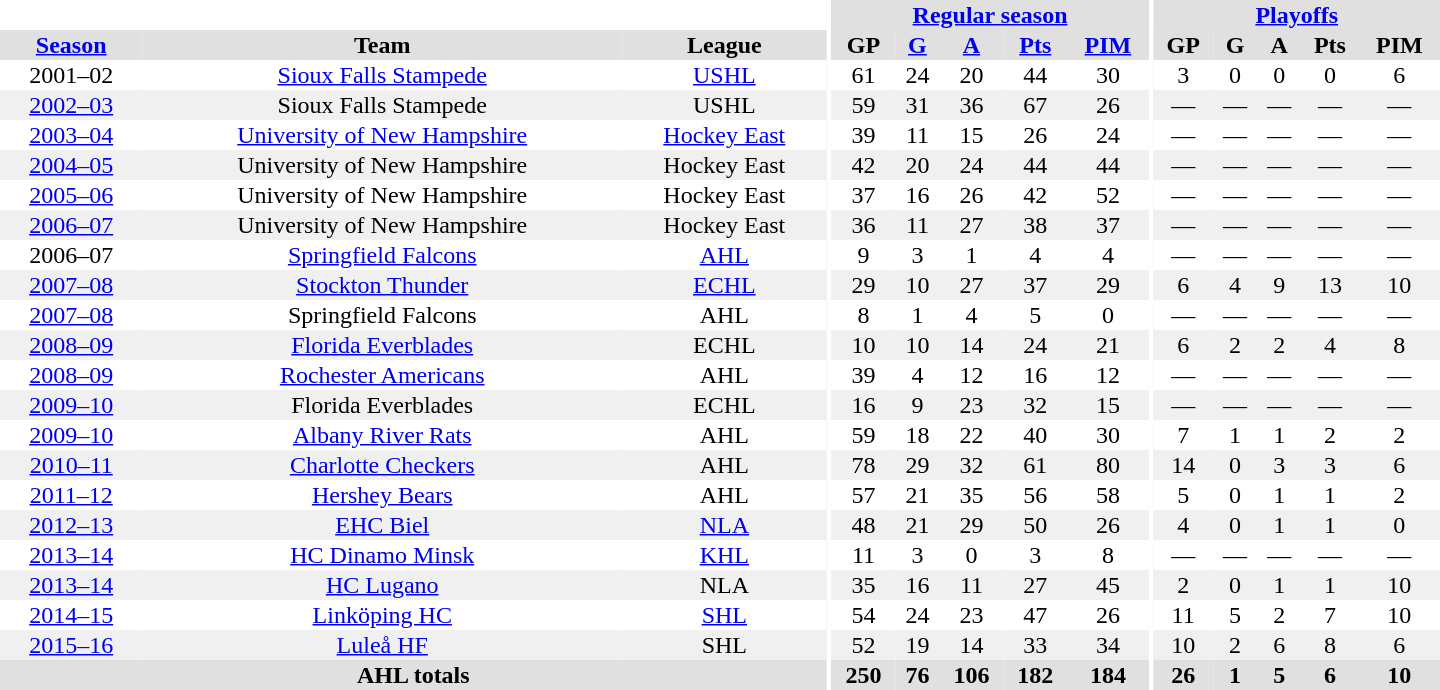<table border="0" cellpadding="1" cellspacing="0" style="text-align:center; width:60em">
<tr bgcolor="#e0e0e0">
<th colspan="3" bgcolor="#ffffff"></th>
<th rowspan="99" bgcolor="#ffffff"></th>
<th colspan="5"><a href='#'>Regular season</a></th>
<th rowspan="99" bgcolor="#ffffff"></th>
<th colspan="5"><a href='#'>Playoffs</a></th>
</tr>
<tr bgcolor="#e0e0e0">
<th><a href='#'>Season</a></th>
<th>Team</th>
<th>League</th>
<th>GP</th>
<th><a href='#'>G</a></th>
<th><a href='#'>A</a></th>
<th><a href='#'>Pts</a></th>
<th><a href='#'>PIM</a></th>
<th>GP</th>
<th>G</th>
<th>A</th>
<th>Pts</th>
<th>PIM</th>
</tr>
<tr>
<td>2001–02</td>
<td><a href='#'>Sioux Falls Stampede</a></td>
<td><a href='#'>USHL</a></td>
<td>61</td>
<td>24</td>
<td>20</td>
<td>44</td>
<td>30</td>
<td>3</td>
<td>0</td>
<td>0</td>
<td>0</td>
<td>6</td>
</tr>
<tr style="background:#f0f0f0;">
<td><a href='#'>2002–03</a></td>
<td>Sioux Falls Stampede</td>
<td>USHL</td>
<td>59</td>
<td>31</td>
<td>36</td>
<td>67</td>
<td>26</td>
<td>—</td>
<td>—</td>
<td>—</td>
<td>—</td>
<td>—</td>
</tr>
<tr>
<td><a href='#'>2003–04</a></td>
<td><a href='#'>University of New Hampshire</a></td>
<td><a href='#'>Hockey East</a></td>
<td>39</td>
<td>11</td>
<td>15</td>
<td>26</td>
<td>24</td>
<td>—</td>
<td>—</td>
<td>—</td>
<td>—</td>
<td>—</td>
</tr>
<tr style="background:#f0f0f0;">
<td><a href='#'>2004–05</a></td>
<td>University of New Hampshire</td>
<td>Hockey East</td>
<td>42</td>
<td>20</td>
<td>24</td>
<td>44</td>
<td>44</td>
<td>—</td>
<td>—</td>
<td>—</td>
<td>—</td>
<td>—</td>
</tr>
<tr>
<td><a href='#'>2005–06</a></td>
<td>University of New Hampshire</td>
<td>Hockey East</td>
<td>37</td>
<td>16</td>
<td>26</td>
<td>42</td>
<td>52</td>
<td>—</td>
<td>—</td>
<td>—</td>
<td>—</td>
<td>—</td>
</tr>
<tr style="background:#f0f0f0;">
<td><a href='#'>2006–07</a></td>
<td>University of New Hampshire</td>
<td>Hockey East</td>
<td>36</td>
<td>11</td>
<td>27</td>
<td>38</td>
<td>37</td>
<td>—</td>
<td>—</td>
<td>—</td>
<td>—</td>
<td>—</td>
</tr>
<tr>
<td>2006–07</td>
<td><a href='#'>Springfield Falcons</a></td>
<td><a href='#'>AHL</a></td>
<td>9</td>
<td>3</td>
<td>1</td>
<td>4</td>
<td>4</td>
<td>—</td>
<td>—</td>
<td>—</td>
<td>—</td>
<td>—</td>
</tr>
<tr style="background:#f0f0f0;">
<td><a href='#'>2007–08</a></td>
<td><a href='#'>Stockton Thunder</a></td>
<td><a href='#'>ECHL</a></td>
<td>29</td>
<td>10</td>
<td>27</td>
<td>37</td>
<td>29</td>
<td>6</td>
<td>4</td>
<td>9</td>
<td>13</td>
<td>10</td>
</tr>
<tr>
<td><a href='#'>2007–08</a></td>
<td>Springfield Falcons</td>
<td>AHL</td>
<td>8</td>
<td>1</td>
<td>4</td>
<td>5</td>
<td>0</td>
<td>—</td>
<td>—</td>
<td>—</td>
<td>—</td>
<td>—</td>
</tr>
<tr style="background:#f0f0f0;">
<td><a href='#'>2008–09</a></td>
<td><a href='#'>Florida Everblades</a></td>
<td>ECHL</td>
<td>10</td>
<td>10</td>
<td>14</td>
<td>24</td>
<td>21</td>
<td>6</td>
<td>2</td>
<td>2</td>
<td>4</td>
<td>8</td>
</tr>
<tr>
<td><a href='#'>2008–09</a></td>
<td><a href='#'>Rochester Americans</a></td>
<td>AHL</td>
<td>39</td>
<td>4</td>
<td>12</td>
<td>16</td>
<td>12</td>
<td>—</td>
<td>—</td>
<td>—</td>
<td>—</td>
<td>—</td>
</tr>
<tr style="background:#f0f0f0;">
<td><a href='#'>2009–10</a></td>
<td>Florida Everblades</td>
<td>ECHL</td>
<td>16</td>
<td>9</td>
<td>23</td>
<td>32</td>
<td>15</td>
<td>—</td>
<td>—</td>
<td>—</td>
<td>—</td>
<td>—</td>
</tr>
<tr>
<td><a href='#'>2009–10</a></td>
<td><a href='#'>Albany River Rats</a></td>
<td>AHL</td>
<td>59</td>
<td>18</td>
<td>22</td>
<td>40</td>
<td>30</td>
<td>7</td>
<td>1</td>
<td>1</td>
<td>2</td>
<td>2</td>
</tr>
<tr style="background:#f0f0f0;">
<td><a href='#'>2010–11</a></td>
<td><a href='#'>Charlotte Checkers</a></td>
<td>AHL</td>
<td>78</td>
<td>29</td>
<td>32</td>
<td>61</td>
<td>80</td>
<td>14</td>
<td>0</td>
<td>3</td>
<td>3</td>
<td>6</td>
</tr>
<tr>
<td><a href='#'>2011–12</a></td>
<td><a href='#'>Hershey Bears</a></td>
<td>AHL</td>
<td>57</td>
<td>21</td>
<td>35</td>
<td>56</td>
<td>58</td>
<td>5</td>
<td>0</td>
<td>1</td>
<td>1</td>
<td>2</td>
</tr>
<tr style="background:#f0f0f0;">
<td><a href='#'>2012–13</a></td>
<td><a href='#'>EHC Biel</a></td>
<td><a href='#'>NLA</a></td>
<td>48</td>
<td>21</td>
<td>29</td>
<td>50</td>
<td>26</td>
<td>4</td>
<td>0</td>
<td>1</td>
<td>1</td>
<td>0</td>
</tr>
<tr>
<td><a href='#'>2013–14</a></td>
<td><a href='#'>HC Dinamo Minsk</a></td>
<td><a href='#'>KHL</a></td>
<td>11</td>
<td>3</td>
<td>0</td>
<td>3</td>
<td>8</td>
<td>—</td>
<td>—</td>
<td>—</td>
<td>—</td>
<td>—</td>
</tr>
<tr style="background:#f0f0f0;">
<td><a href='#'>2013–14</a></td>
<td><a href='#'>HC Lugano</a></td>
<td>NLA</td>
<td>35</td>
<td>16</td>
<td>11</td>
<td>27</td>
<td>45</td>
<td>2</td>
<td>0</td>
<td>1</td>
<td>1</td>
<td>10</td>
</tr>
<tr>
<td><a href='#'>2014–15</a></td>
<td><a href='#'>Linköping HC</a></td>
<td><a href='#'>SHL</a></td>
<td>54</td>
<td>24</td>
<td>23</td>
<td>47</td>
<td>26</td>
<td>11</td>
<td>5</td>
<td>2</td>
<td>7</td>
<td>10</td>
</tr>
<tr style="background:#f0f0f0;">
<td><a href='#'>2015–16</a></td>
<td><a href='#'>Luleå HF</a></td>
<td>SHL</td>
<td>52</td>
<td>19</td>
<td>14</td>
<td>33</td>
<td>34</td>
<td>10</td>
<td>2</td>
<td>6</td>
<td>8</td>
<td>6<br></td>
</tr>
<tr style="background:#e0e0e0;">
<th colspan="3">AHL totals</th>
<th>250</th>
<th>76</th>
<th>106</th>
<th>182</th>
<th>184</th>
<th>26</th>
<th>1</th>
<th>5</th>
<th>6</th>
<th>10</th>
</tr>
</table>
